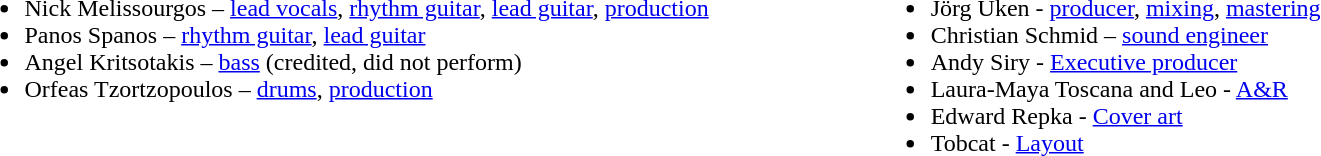<table>
<tr>
<td valign="top"><br><ul><li>Nick Melissourgos – <a href='#'>lead vocals</a>, <a href='#'>rhythm guitar</a>, <a href='#'>lead guitar</a>, <a href='#'>production</a></li><li>Panos Spanos – <a href='#'>rhythm guitar</a>, <a href='#'>lead guitar</a></li><li>Angel Kritsotakis – <a href='#'>bass</a> (credited, did not perform)</li><li>Orfeas Tzortzopoulos – <a href='#'>drums</a>, <a href='#'>production</a></li></ul></td>
<td width="100"></td>
<td valign="top"><br><ul><li>Jörg Uken - <a href='#'>producer</a>, <a href='#'>mixing</a>, <a href='#'>mastering</a></li><li>Christian Schmid – <a href='#'>sound engineer</a></li><li>Andy Siry - <a href='#'>Executive producer</a></li><li>Laura-Maya Toscana and Leo - <a href='#'>A&R</a></li><li>Edward Repka - <a href='#'>Cover art</a></li><li>Tobcat - <a href='#'>Layout</a></li></ul></td>
</tr>
</table>
